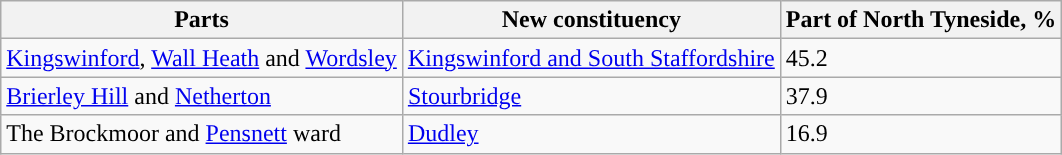<table class="wikitable">
<tr>
<th>Parts</th>
<th>New constituency</th>
<th>Part of North Tyneside, %</th>
</tr>
<tr>
<td><a href='#'>Kingswinford</a>, <a href='#'>Wall Heath</a> and <a href='#'>Wordsley</a></td>
<td><a href='#'>Kingswinford and South Staffordshire</a></td>
<td>45.2</td>
</tr>
<tr>
<td><a href='#'>Brierley Hill</a> and <a href='#'>Netherton</a></td>
<td><a href='#'>Stourbridge</a></td>
<td>37.9</td>
</tr>
<tr>
<td>The Brockmoor and <a href='#'>Pensnett</a> ward</td>
<td><a href='#'>Dudley</a></td>
<td>16.9</td>
</tr>
</table>
